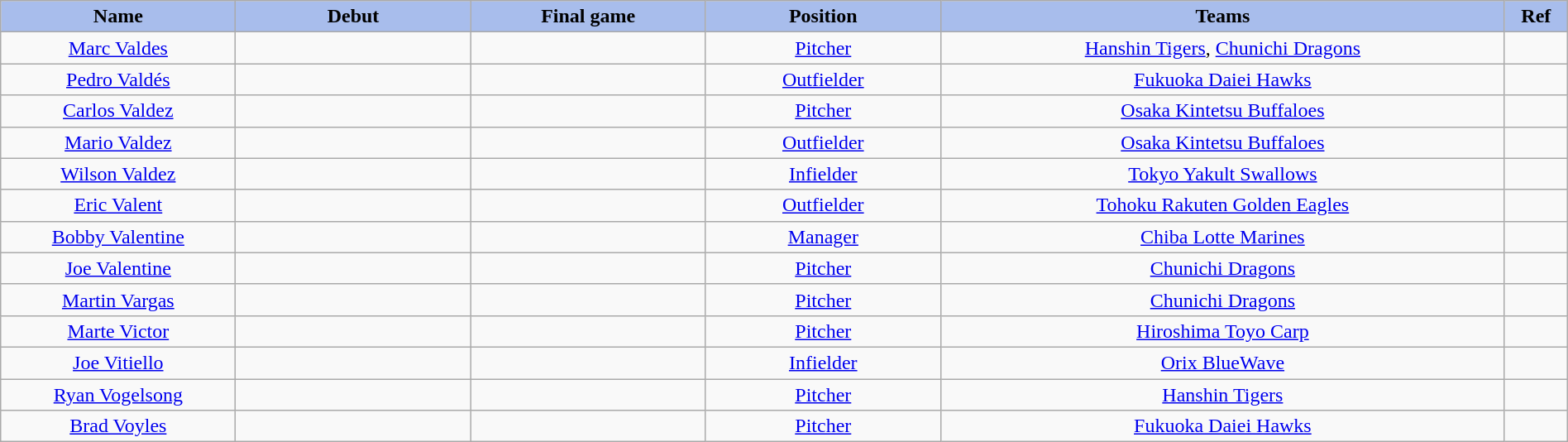<table class="wikitable" style="width: 100%">
<tr>
<th style="background:#A8BDEC;" width=15%>Name</th>
<th width=15% style="background:#A8BDEC;">Debut</th>
<th width=15% style="background:#A8BDEC;">Final game</th>
<th width=15% style="background:#A8BDEC;">Position</th>
<th width=36% style="background:#A8BDEC;">Teams</th>
<th width=4% style="background:#A8BDEC;">Ref</th>
</tr>
<tr align=center>
<td><a href='#'>Marc Valdes</a></td>
<td></td>
<td></td>
<td><a href='#'>Pitcher</a></td>
<td><a href='#'>Hanshin Tigers</a>, <a href='#'>Chunichi Dragons</a></td>
<td></td>
</tr>
<tr align=center>
<td><a href='#'>Pedro Valdés</a></td>
<td></td>
<td></td>
<td><a href='#'>Outfielder</a></td>
<td><a href='#'>Fukuoka Daiei Hawks</a></td>
<td></td>
</tr>
<tr align=center>
<td><a href='#'>Carlos Valdez</a></td>
<td></td>
<td></td>
<td><a href='#'>Pitcher</a></td>
<td><a href='#'>Osaka Kintetsu Buffaloes</a></td>
<td></td>
</tr>
<tr align=center>
<td><a href='#'>Mario Valdez</a></td>
<td></td>
<td></td>
<td><a href='#'>Outfielder</a></td>
<td><a href='#'>Osaka Kintetsu Buffaloes</a></td>
<td></td>
</tr>
<tr align=center>
<td><a href='#'>Wilson Valdez</a></td>
<td></td>
<td></td>
<td><a href='#'>Infielder</a></td>
<td><a href='#'>Tokyo Yakult Swallows</a></td>
<td></td>
</tr>
<tr align=center>
<td><a href='#'>Eric Valent</a></td>
<td></td>
<td></td>
<td><a href='#'>Outfielder</a></td>
<td><a href='#'>Tohoku Rakuten Golden Eagles</a></td>
<td></td>
</tr>
<tr align=center>
<td><a href='#'>Bobby Valentine</a></td>
<td></td>
<td></td>
<td><a href='#'>Manager</a></td>
<td><a href='#'>Chiba Lotte Marines</a></td>
<td></td>
</tr>
<tr align=center>
<td><a href='#'>Joe Valentine</a></td>
<td></td>
<td></td>
<td><a href='#'>Pitcher</a></td>
<td><a href='#'>Chunichi Dragons</a></td>
<td></td>
</tr>
<tr align=center>
<td><a href='#'>Martin Vargas</a></td>
<td></td>
<td></td>
<td><a href='#'>Pitcher</a></td>
<td><a href='#'>Chunichi Dragons</a></td>
<td></td>
</tr>
<tr align=center>
<td><a href='#'>Marte Victor</a></td>
<td></td>
<td></td>
<td><a href='#'>Pitcher</a></td>
<td><a href='#'>Hiroshima Toyo Carp</a></td>
<td></td>
</tr>
<tr align=center>
<td><a href='#'>Joe Vitiello</a></td>
<td></td>
<td></td>
<td><a href='#'>Infielder</a></td>
<td><a href='#'>Orix BlueWave</a></td>
<td></td>
</tr>
<tr align=center>
<td><a href='#'>Ryan Vogelsong</a></td>
<td></td>
<td></td>
<td><a href='#'>Pitcher</a></td>
<td><a href='#'>Hanshin Tigers</a></td>
<td></td>
</tr>
<tr align=center>
<td><a href='#'>Brad Voyles</a></td>
<td></td>
<td></td>
<td><a href='#'>Pitcher</a></td>
<td><a href='#'>Fukuoka Daiei Hawks</a></td>
<td></td>
</tr>
</table>
